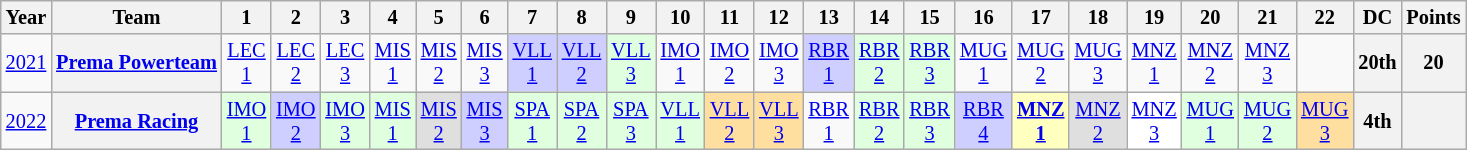<table class="wikitable" style="text-align:center; font-size:85%;">
<tr>
<th>Year</th>
<th>Team</th>
<th>1</th>
<th>2</th>
<th>3</th>
<th>4</th>
<th>5</th>
<th>6</th>
<th>7</th>
<th>8</th>
<th>9</th>
<th>10</th>
<th>11</th>
<th>12</th>
<th>13</th>
<th>14</th>
<th>15</th>
<th>16</th>
<th>17</th>
<th>18</th>
<th>19</th>
<th>20</th>
<th>21</th>
<th>22</th>
<th>DC</th>
<th>Points</th>
</tr>
<tr>
<td><a href='#'>2021</a></td>
<th nowrap><a href='#'>Prema Powerteam</a></th>
<td><a href='#'>LEC<br>1</a></td>
<td><a href='#'>LEC<br>2</a></td>
<td><a href='#'>LEC<br>3</a></td>
<td><a href='#'>MIS<br>1</a></td>
<td><a href='#'>MIS<br>2</a></td>
<td><a href='#'>MIS<br>3</a></td>
<td style="background:#CFCFFF;"><a href='#'>VLL<br>1</a><br></td>
<td style="background:#CFCFFF;"><a href='#'>VLL<br>2</a><br></td>
<td style="background:#DFFFDF;"><a href='#'>VLL<br>3</a><br></td>
<td><a href='#'>IMO<br>1</a></td>
<td><a href='#'>IMO<br>2</a></td>
<td><a href='#'>IMO<br>3</a></td>
<td style="background:#CFCFFF;"><a href='#'>RBR<br>1</a><br></td>
<td style="background:#DFFFDF;"><a href='#'>RBR<br>2</a><br></td>
<td style="background:#DFFFDF;"><a href='#'>RBR<br>3</a><br></td>
<td><a href='#'>MUG<br>1</a></td>
<td><a href='#'>MUG<br>2</a></td>
<td><a href='#'>MUG<br>3</a></td>
<td><a href='#'>MNZ<br>1</a></td>
<td><a href='#'>MNZ<br>2</a></td>
<td><a href='#'>MNZ<br>3</a></td>
<td></td>
<th>20th</th>
<th>20</th>
</tr>
<tr>
<td><a href='#'>2022</a></td>
<th nowrap><a href='#'>Prema Racing</a></th>
<td style="background:#DFFFDF;"><a href='#'>IMO<br>1</a><br></td>
<td style="background:#CFCFFF;"><a href='#'>IMO<br>2</a><br></td>
<td style="background:#DFFFDF;"><a href='#'>IMO<br>3</a><br></td>
<td style="background:#DFFFDF;"><a href='#'>MIS<br>1</a><br></td>
<td style="background:#DFDFDF;"><a href='#'>MIS<br>2</a><br></td>
<td style="background:#CFCFFF;"><a href='#'>MIS<br>3</a><br></td>
<td style="background:#DFFFDF;"><a href='#'>SPA<br>1</a><br></td>
<td style="background:#DFFFDF;"><a href='#'>SPA<br>2</a><br></td>
<td style="background:#DFFFDF;"><a href='#'>SPA<br>3</a><br></td>
<td style="background:#DFFFDF;"><a href='#'>VLL<br>1</a><br></td>
<td style="background:#FFDF9F;"><a href='#'>VLL<br>2</a><br></td>
<td style="background:#FFDF9F;"><a href='#'>VLL<br>3</a><br></td>
<td><a href='#'>RBR<br>1</a></td>
<td style="background:#DFFFDF;"><a href='#'>RBR<br>2</a><br></td>
<td style="background:#DFFFDF;"><a href='#'>RBR<br>3</a><br></td>
<td style="background:#CFCFFF;"><a href='#'>RBR<br>4</a><br></td>
<td style="background:#FFFFBF;"><strong><a href='#'>MNZ<br>1</a></strong><br></td>
<td style="background:#DFDFDF;"><a href='#'>MNZ<br>2</a><br></td>
<td style="background:#FFFFFF;"><a href='#'>MNZ<br>3</a><br></td>
<td style="background:#DFFFDF;"><a href='#'>MUG<br>1</a><br></td>
<td style="background:#DFFFDF;"><a href='#'>MUG<br>2</a><br></td>
<td style="background:#FFDF9F;"><a href='#'>MUG<br>3</a><br></td>
<th>4th</th>
<th></th>
</tr>
</table>
